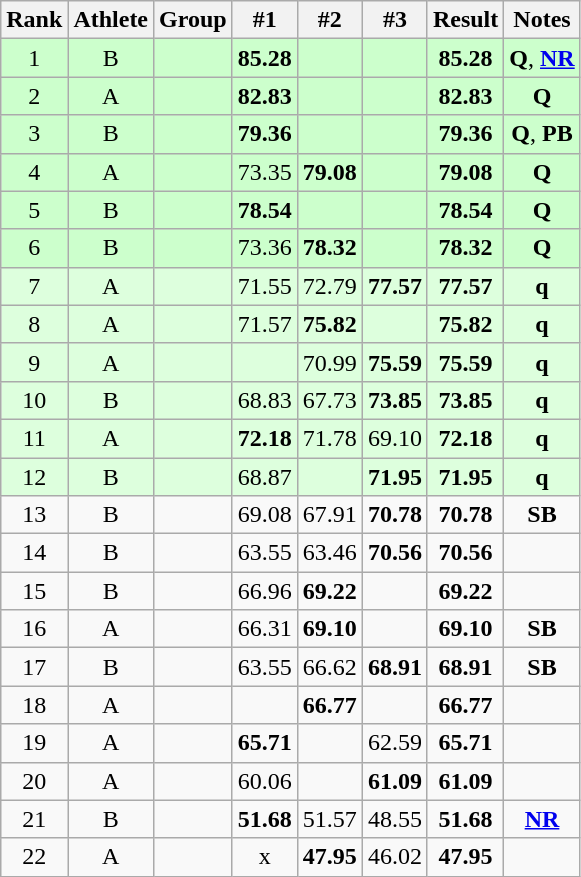<table class="wikitable sortable" style="text-align:center">
<tr>
<th>Rank</th>
<th>Athlete</th>
<th>Group</th>
<th>#1</th>
<th>#2</th>
<th>#3</th>
<th>Result</th>
<th>Notes</th>
</tr>
<tr bgcolor=ccffcc>
<td>1</td>
<td>B</td>
<td align=left></td>
<td><strong>85.28</strong></td>
<td></td>
<td></td>
<td><strong>85.28</strong></td>
<td><strong>Q</strong>, <strong><a href='#'>NR</a></strong></td>
</tr>
<tr bgcolor=ccffcc>
<td>2</td>
<td>A</td>
<td align=left></td>
<td><strong>82.83</strong></td>
<td></td>
<td></td>
<td><strong>82.83</strong></td>
<td><strong>Q</strong></td>
</tr>
<tr bgcolor=ccffcc>
<td>3</td>
<td>B</td>
<td align=left></td>
<td><strong>79.36</strong></td>
<td></td>
<td></td>
<td><strong>79.36</strong></td>
<td><strong>Q</strong>, <strong>PB</strong></td>
</tr>
<tr bgcolor=ccffcc>
<td>4</td>
<td>A</td>
<td align=left></td>
<td>73.35</td>
<td><strong>79.08</strong></td>
<td></td>
<td><strong>79.08</strong></td>
<td><strong>Q</strong></td>
</tr>
<tr bgcolor=ccffcc>
<td>5</td>
<td>B</td>
<td align=left></td>
<td><strong>78.54</strong></td>
<td></td>
<td></td>
<td><strong>78.54</strong></td>
<td><strong>Q</strong></td>
</tr>
<tr bgcolor=ccffcc>
<td>6</td>
<td>B</td>
<td align=left></td>
<td>73.36</td>
<td><strong>78.32</strong></td>
<td></td>
<td><strong>78.32</strong></td>
<td><strong>Q</strong></td>
</tr>
<tr bgcolor=ddffdd>
<td>7</td>
<td>A</td>
<td align=left></td>
<td>71.55</td>
<td>72.79</td>
<td><strong>77.57</strong></td>
<td><strong>77.57</strong></td>
<td><strong>q</strong></td>
</tr>
<tr bgcolor=ddffdd>
<td>8</td>
<td>A</td>
<td align=left></td>
<td>71.57</td>
<td><strong>75.82</strong></td>
<td></td>
<td><strong>75.82</strong></td>
<td><strong>q</strong></td>
</tr>
<tr bgcolor=ddffdd>
<td>9</td>
<td>A</td>
<td align=left></td>
<td></td>
<td>70.99</td>
<td><strong>75.59</strong></td>
<td><strong>75.59</strong></td>
<td><strong>q</strong></td>
</tr>
<tr bgcolor=ddffdd>
<td>10</td>
<td>B</td>
<td align=left></td>
<td>68.83</td>
<td>67.73</td>
<td><strong>73.85</strong></td>
<td><strong>73.85</strong></td>
<td><strong>q</strong></td>
</tr>
<tr bgcolor=ddffdd>
<td>11</td>
<td>A</td>
<td align=left></td>
<td><strong>72.18</strong></td>
<td>71.78</td>
<td>69.10</td>
<td><strong>72.18</strong></td>
<td><strong>q</strong></td>
</tr>
<tr bgcolor=ddffdd>
<td>12</td>
<td>B</td>
<td align=left></td>
<td>68.87</td>
<td></td>
<td><strong>71.95</strong></td>
<td><strong>71.95</strong></td>
<td><strong>q</strong></td>
</tr>
<tr>
<td>13</td>
<td>B</td>
<td align=left></td>
<td>69.08</td>
<td>67.91</td>
<td><strong>70.78</strong></td>
<td><strong>70.78</strong></td>
<td><strong>SB</strong></td>
</tr>
<tr>
<td>14</td>
<td>B</td>
<td align=left></td>
<td>63.55</td>
<td>63.46</td>
<td><strong>70.56</strong></td>
<td><strong>70.56</strong></td>
<td></td>
</tr>
<tr>
<td>15</td>
<td>B</td>
<td align=left></td>
<td>66.96</td>
<td><strong>69.22</strong></td>
<td></td>
<td><strong>69.22</strong></td>
<td></td>
</tr>
<tr>
<td>16</td>
<td>A</td>
<td align=left></td>
<td>66.31</td>
<td><strong>69.10</strong></td>
<td></td>
<td><strong>69.10</strong></td>
<td><strong>SB</strong></td>
</tr>
<tr>
<td>17</td>
<td>B</td>
<td align=left></td>
<td>63.55</td>
<td>66.62</td>
<td><strong>68.91</strong></td>
<td><strong>68.91</strong></td>
<td><strong>SB</strong></td>
</tr>
<tr>
<td>18</td>
<td>A</td>
<td align=left></td>
<td></td>
<td><strong>66.77</strong></td>
<td></td>
<td><strong>66.77</strong></td>
<td></td>
</tr>
<tr>
<td>19</td>
<td>A</td>
<td align=left></td>
<td><strong>65.71</strong></td>
<td></td>
<td>62.59</td>
<td><strong>65.71</strong></td>
<td></td>
</tr>
<tr>
<td>20</td>
<td>A</td>
<td align=left></td>
<td>60.06</td>
<td></td>
<td><strong>61.09</strong></td>
<td><strong>61.09</strong></td>
<td></td>
</tr>
<tr>
<td>21</td>
<td>B</td>
<td align=left></td>
<td><strong>51.68</strong></td>
<td>51.57</td>
<td>48.55</td>
<td><strong>51.68</strong></td>
<td><strong><a href='#'>NR</a></strong></td>
</tr>
<tr>
<td>22</td>
<td>A</td>
<td align=left></td>
<td>x</td>
<td><strong>47.95</strong></td>
<td>46.02</td>
<td><strong>47.95</strong></td>
<td></td>
</tr>
</table>
